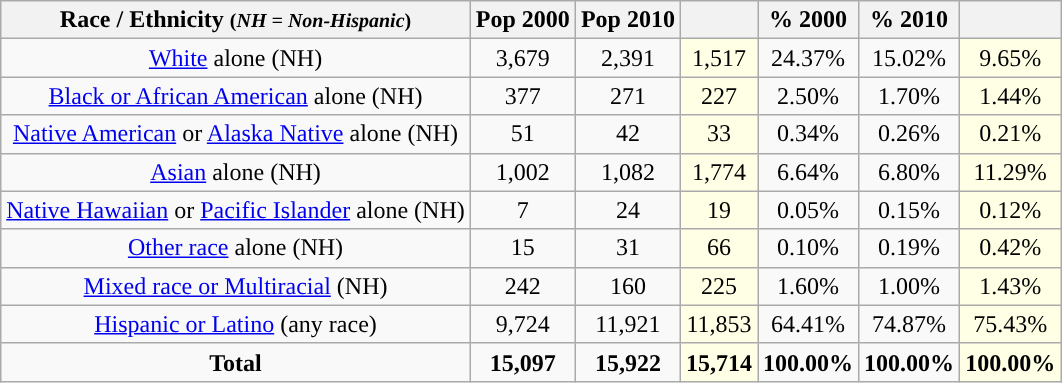<table class="wikitable" style="text-align:center;">
<tr>
<th>Race / Ethnicity <small>(<em>NH = Non-Hispanic</em>)</small></th>
<th>Pop 2000</th>
<th>Pop 2010</th>
<th></th>
<th>% 2000</th>
<th>% 2010</th>
<th></th>
</tr>
<tr>
<td><a href='#'>White</a> alone (NH)</td>
<td>3,679</td>
<td>2,391</td>
<td style='background: #ffffe6;'>1,517</td>
<td>24.37%</td>
<td>15.02%</td>
<td style='background: #ffffe6;'>9.65%</td>
</tr>
<tr>
<td><a href='#'>Black or African American</a> alone (NH)</td>
<td>377</td>
<td>271</td>
<td style='background: #ffffe6;'>227</td>
<td>2.50%</td>
<td>1.70%</td>
<td style='background: #ffffe6;'>1.44%</td>
</tr>
<tr>
<td><a href='#'>Native American</a> or <a href='#'>Alaska Native</a> alone (NH)</td>
<td>51</td>
<td>42</td>
<td style='background: #ffffe6;'>33</td>
<td>0.34%</td>
<td>0.26%</td>
<td style='background: #ffffe6;'>0.21%</td>
</tr>
<tr>
<td><a href='#'>Asian</a> alone (NH)</td>
<td>1,002</td>
<td>1,082</td>
<td style='background: #ffffe6;'>1,774</td>
<td>6.64%</td>
<td>6.80%</td>
<td style='background: #ffffe6;'>11.29%</td>
</tr>
<tr>
<td><a href='#'>Native Hawaiian</a> or <a href='#'>Pacific Islander</a> alone (NH)</td>
<td>7</td>
<td>24</td>
<td style='background: #ffffe6;'>19</td>
<td>0.05%</td>
<td>0.15%</td>
<td style='background: #ffffe6;'>0.12%</td>
</tr>
<tr>
<td><a href='#'>Other race</a> alone (NH)</td>
<td>15</td>
<td>31</td>
<td style='background: #ffffe6;'>66</td>
<td>0.10%</td>
<td>0.19%</td>
<td style='background: #ffffe6;'>0.42%</td>
</tr>
<tr>
<td><a href='#'>Mixed race or Multiracial</a> (NH)</td>
<td>242</td>
<td>160</td>
<td style='background: #ffffe6;'>225</td>
<td>1.60%</td>
<td>1.00%</td>
<td style='background: #ffffe6;'>1.43%</td>
</tr>
<tr>
<td><a href='#'>Hispanic or Latino</a> (any race)</td>
<td>9,724</td>
<td>11,921</td>
<td style='background: #ffffe6;'>11,853</td>
<td>64.41%</td>
<td>74.87%</td>
<td style='background: #ffffe6;'>75.43%</td>
</tr>
<tr>
<td><strong>Total</strong></td>
<td><strong>15,097</strong></td>
<td><strong>15,922</strong></td>
<td style='background: #ffffe6;'><strong>15,714</strong></td>
<td><strong>100.00%</strong></td>
<td><strong>100.00%</strong></td>
<td style='background: #ffffe6;'><strong>100.00%</strong></td>
</tr>
</table>
